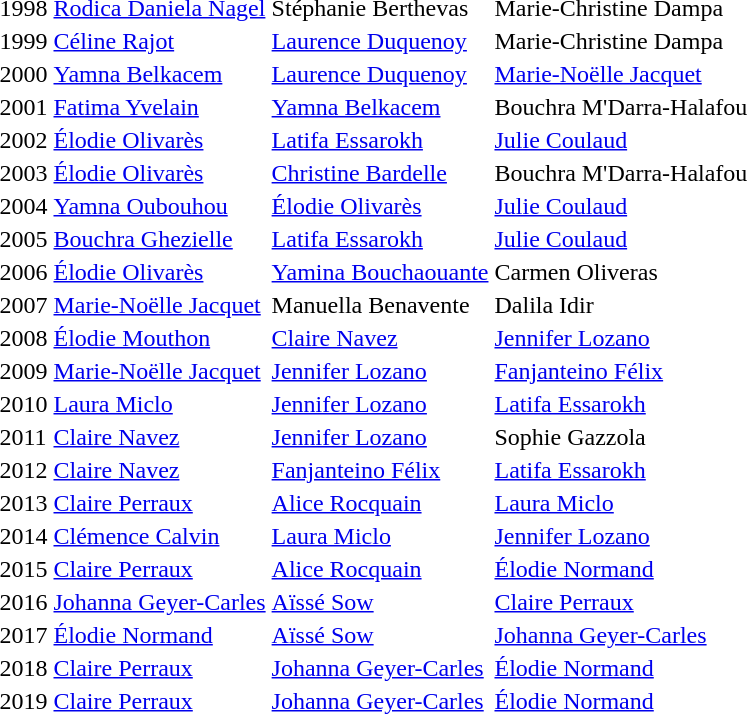<table>
<tr>
<td>1998</td>
<td><a href='#'>Rodica Daniela Nagel</a></td>
<td>Stéphanie Berthevas</td>
<td>Marie-Christine Dampa</td>
</tr>
<tr>
<td>1999</td>
<td><a href='#'>Céline Rajot</a></td>
<td><a href='#'>Laurence Duquenoy</a></td>
<td>Marie-Christine Dampa</td>
</tr>
<tr>
<td>2000</td>
<td><a href='#'>Yamna Belkacem</a></td>
<td><a href='#'>Laurence Duquenoy</a></td>
<td><a href='#'>Marie-Noëlle Jacquet</a></td>
</tr>
<tr>
<td>2001</td>
<td><a href='#'>Fatima Yvelain</a></td>
<td><a href='#'>Yamna Belkacem</a></td>
<td>Bouchra M'Darra-Halafou</td>
</tr>
<tr>
<td>2002</td>
<td><a href='#'>Élodie Olivarès</a></td>
<td><a href='#'>Latifa Essarokh</a></td>
<td><a href='#'>Julie Coulaud</a></td>
</tr>
<tr>
<td>2003</td>
<td><a href='#'>Élodie Olivarès</a></td>
<td><a href='#'>Christine Bardelle</a></td>
<td>Bouchra M'Darra-Halafou</td>
</tr>
<tr>
<td>2004</td>
<td><a href='#'>Yamna Oubouhou</a></td>
<td><a href='#'>Élodie Olivarès</a></td>
<td><a href='#'>Julie Coulaud</a></td>
</tr>
<tr>
<td>2005</td>
<td><a href='#'>Bouchra Ghezielle</a></td>
<td><a href='#'>Latifa Essarokh</a></td>
<td><a href='#'>Julie Coulaud</a></td>
</tr>
<tr>
<td>2006</td>
<td><a href='#'>Élodie Olivarès</a></td>
<td><a href='#'>Yamina Bouchaouante</a></td>
<td>Carmen Oliveras</td>
</tr>
<tr>
<td>2007</td>
<td><a href='#'>Marie-Noëlle Jacquet</a></td>
<td>Manuella Benavente</td>
<td>Dalila Idir</td>
</tr>
<tr>
<td>2008</td>
<td><a href='#'>Élodie Mouthon</a></td>
<td><a href='#'>Claire Navez</a></td>
<td><a href='#'>Jennifer Lozano</a></td>
</tr>
<tr>
<td>2009</td>
<td><a href='#'>Marie-Noëlle Jacquet</a></td>
<td><a href='#'>Jennifer Lozano</a></td>
<td><a href='#'>Fanjanteino Félix</a></td>
</tr>
<tr>
<td>2010</td>
<td><a href='#'>Laura Miclo</a></td>
<td><a href='#'>Jennifer Lozano</a></td>
<td><a href='#'>Latifa Essarokh</a></td>
</tr>
<tr>
<td>2011</td>
<td><a href='#'>Claire Navez</a></td>
<td><a href='#'>Jennifer Lozano</a></td>
<td>Sophie Gazzola</td>
</tr>
<tr>
<td>2012</td>
<td><a href='#'>Claire Navez</a></td>
<td><a href='#'>Fanjanteino Félix</a></td>
<td><a href='#'>Latifa Essarokh</a></td>
</tr>
<tr>
<td>2013</td>
<td><a href='#'>Claire Perraux</a></td>
<td><a href='#'>Alice Rocquain</a></td>
<td><a href='#'>Laura Miclo</a></td>
</tr>
<tr>
<td>2014</td>
<td><a href='#'>Clémence Calvin</a></td>
<td><a href='#'>Laura Miclo</a></td>
<td><a href='#'>Jennifer Lozano</a></td>
</tr>
<tr>
<td>2015</td>
<td><a href='#'>Claire Perraux</a></td>
<td><a href='#'>Alice Rocquain</a></td>
<td><a href='#'>Élodie Normand</a></td>
</tr>
<tr>
<td>2016</td>
<td><a href='#'>Johanna Geyer-Carles</a></td>
<td><a href='#'>Aïssé Sow</a></td>
<td><a href='#'>Claire Perraux</a></td>
</tr>
<tr>
<td>2017</td>
<td><a href='#'>Élodie Normand</a></td>
<td><a href='#'>Aïssé Sow</a></td>
<td><a href='#'>Johanna Geyer-Carles</a></td>
</tr>
<tr>
<td>2018</td>
<td><a href='#'>Claire Perraux</a></td>
<td><a href='#'>Johanna Geyer-Carles</a></td>
<td><a href='#'>Élodie Normand</a></td>
</tr>
<tr>
<td>2019</td>
<td><a href='#'>Claire Perraux</a></td>
<td><a href='#'>Johanna Geyer-Carles</a></td>
<td><a href='#'>Élodie Normand</a></td>
</tr>
</table>
